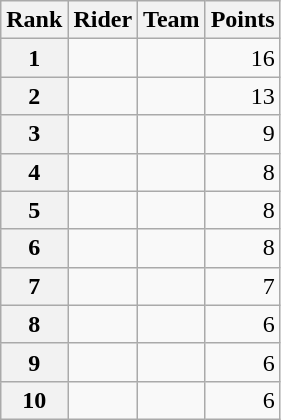<table class="wikitable" margin-bottom:0;">
<tr>
<th scope="col">Rank</th>
<th scope="col">Rider</th>
<th scope="col">Team</th>
<th scope="col">Points</th>
</tr>
<tr>
<th scope="row">1</th>
<td> </td>
<td></td>
<td align="right">16</td>
</tr>
<tr>
<th scope="row">2</th>
<td></td>
<td></td>
<td align="right">13</td>
</tr>
<tr>
<th scope="row">3</th>
<td></td>
<td></td>
<td align="right">9</td>
</tr>
<tr>
<th scope="row">4</th>
<td> </td>
<td></td>
<td align="right">8</td>
</tr>
<tr>
<th scope="row">5</th>
<td></td>
<td></td>
<td align="right">8</td>
</tr>
<tr>
<th scope="row">6</th>
<td></td>
<td></td>
<td align="right">8</td>
</tr>
<tr>
<th scope="row">7</th>
<td></td>
<td></td>
<td align="right">7</td>
</tr>
<tr>
<th scope="row">8</th>
<td></td>
<td></td>
<td align="right">6</td>
</tr>
<tr>
<th scope="row">9</th>
<td></td>
<td></td>
<td align="right">6</td>
</tr>
<tr>
<th scope="row">10</th>
<td></td>
<td></td>
<td align="right">6</td>
</tr>
</table>
